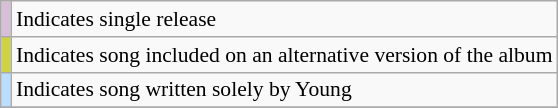<table class="wikitable sortable plainrowheaders" style="font-size:90%;">
<tr>
<td style="background-color:#D8BFD8"> </td>
<td>Indicates single release</td>
</tr>
<tr>
<td style="background-color:#ced343"> </td>
<td>Indicates song included on an alternative version of the album</td>
</tr>
<tr>
<td style="background-color:#bbddff"></td>
<td>Indicates song written solely by Young</td>
</tr>
<tr>
</tr>
</table>
